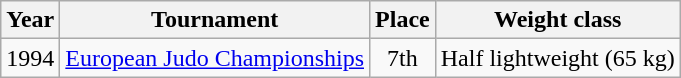<table class=wikitable>
<tr>
<th>Year</th>
<th>Tournament</th>
<th>Place</th>
<th>Weight class</th>
</tr>
<tr>
<td>1994</td>
<td><a href='#'>European Judo Championships</a></td>
<td align="center">7th</td>
<td>Half lightweight (65 kg)</td>
</tr>
</table>
